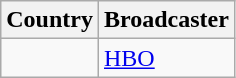<table class="wikitable">
<tr>
<th align=center>Country</th>
<th align=center>Broadcaster</th>
</tr>
<tr>
<td></td>
<td><a href='#'>HBO</a></td>
</tr>
</table>
